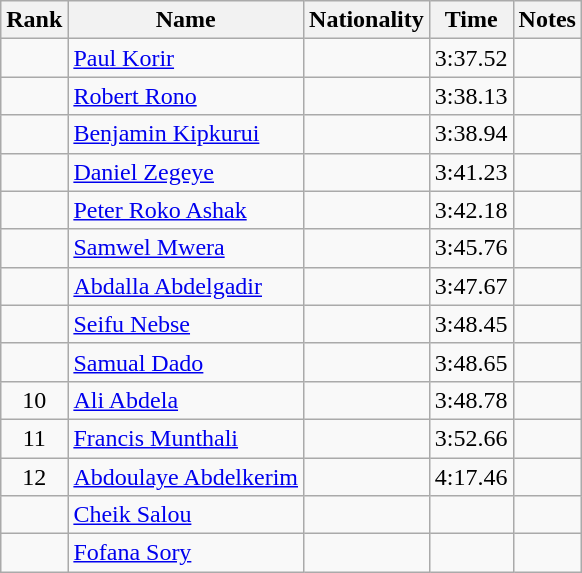<table class="wikitable sortable" style="text-align:center">
<tr>
<th>Rank</th>
<th>Name</th>
<th>Nationality</th>
<th>Time</th>
<th>Notes</th>
</tr>
<tr>
<td></td>
<td align=left><a href='#'>Paul Korir</a></td>
<td align=left></td>
<td>3:37.52</td>
<td></td>
</tr>
<tr>
<td></td>
<td align=left><a href='#'>Robert Rono</a></td>
<td align=left></td>
<td>3:38.13</td>
<td></td>
</tr>
<tr>
<td></td>
<td align=left><a href='#'>Benjamin Kipkurui</a></td>
<td align=left></td>
<td>3:38.94</td>
<td></td>
</tr>
<tr>
<td></td>
<td align=left><a href='#'>Daniel Zegeye</a></td>
<td align=left></td>
<td>3:41.23</td>
<td></td>
</tr>
<tr>
<td></td>
<td align=left><a href='#'>Peter Roko Ashak</a></td>
<td align=left></td>
<td>3:42.18</td>
<td></td>
</tr>
<tr>
<td></td>
<td align=left><a href='#'>Samwel Mwera</a></td>
<td align=left></td>
<td>3:45.76</td>
<td></td>
</tr>
<tr>
<td></td>
<td align=left><a href='#'>Abdalla Abdelgadir</a></td>
<td align=left></td>
<td>3:47.67</td>
<td></td>
</tr>
<tr>
<td></td>
<td align=left><a href='#'>Seifu Nebse</a></td>
<td align=left></td>
<td>3:48.45</td>
<td></td>
</tr>
<tr>
<td></td>
<td align=left><a href='#'>Samual Dado</a></td>
<td align=left></td>
<td>3:48.65</td>
<td></td>
</tr>
<tr>
<td>10</td>
<td align=left><a href='#'>Ali Abdela</a></td>
<td align=left></td>
<td>3:48.78</td>
<td></td>
</tr>
<tr>
<td>11</td>
<td align=left><a href='#'>Francis Munthali</a></td>
<td align=left></td>
<td>3:52.66</td>
<td></td>
</tr>
<tr>
<td>12</td>
<td align=left><a href='#'>Abdoulaye Abdelkerim</a></td>
<td align=left></td>
<td>4:17.46</td>
<td></td>
</tr>
<tr>
<td></td>
<td align=left><a href='#'>Cheik Salou</a></td>
<td align=left></td>
<td></td>
<td></td>
</tr>
<tr>
<td></td>
<td align=left><a href='#'>Fofana Sory</a></td>
<td align=left></td>
<td></td>
<td></td>
</tr>
</table>
